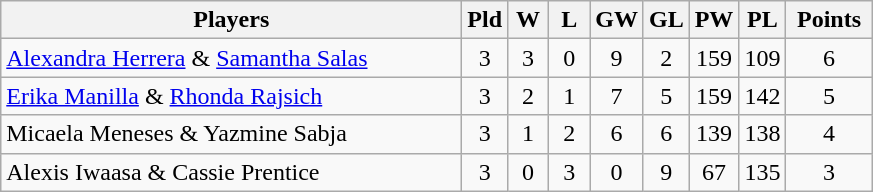<table class=wikitable style="text-align:center">
<tr>
<th width=300>Players</th>
<th width=20>Pld</th>
<th width=20>W</th>
<th width=20>L</th>
<th width=20>GW</th>
<th width=20>GL</th>
<th width=20>PW</th>
<th width=20>PL</th>
<th width=50>Points</th>
</tr>
<tr>
<td align=left> <a href='#'>Alexandra Herrera</a> & <a href='#'>Samantha Salas</a></td>
<td>3</td>
<td>3</td>
<td>0</td>
<td>9</td>
<td>2</td>
<td>159</td>
<td>109</td>
<td>6</td>
</tr>
<tr>
<td align=left> <a href='#'>Erika Manilla</a> & <a href='#'>Rhonda Rajsich</a></td>
<td>3</td>
<td>2</td>
<td>1</td>
<td>7</td>
<td>5</td>
<td>159</td>
<td>142</td>
<td>5</td>
</tr>
<tr>
<td align=left> Micaela Meneses & Yazmine Sabja</td>
<td>3</td>
<td>1</td>
<td>2</td>
<td>6</td>
<td>6</td>
<td>139</td>
<td>138</td>
<td>4</td>
</tr>
<tr>
<td align=left> Alexis Iwaasa & Cassie Prentice</td>
<td>3</td>
<td>0</td>
<td>3</td>
<td>0</td>
<td>9</td>
<td>67</td>
<td>135</td>
<td>3</td>
</tr>
</table>
